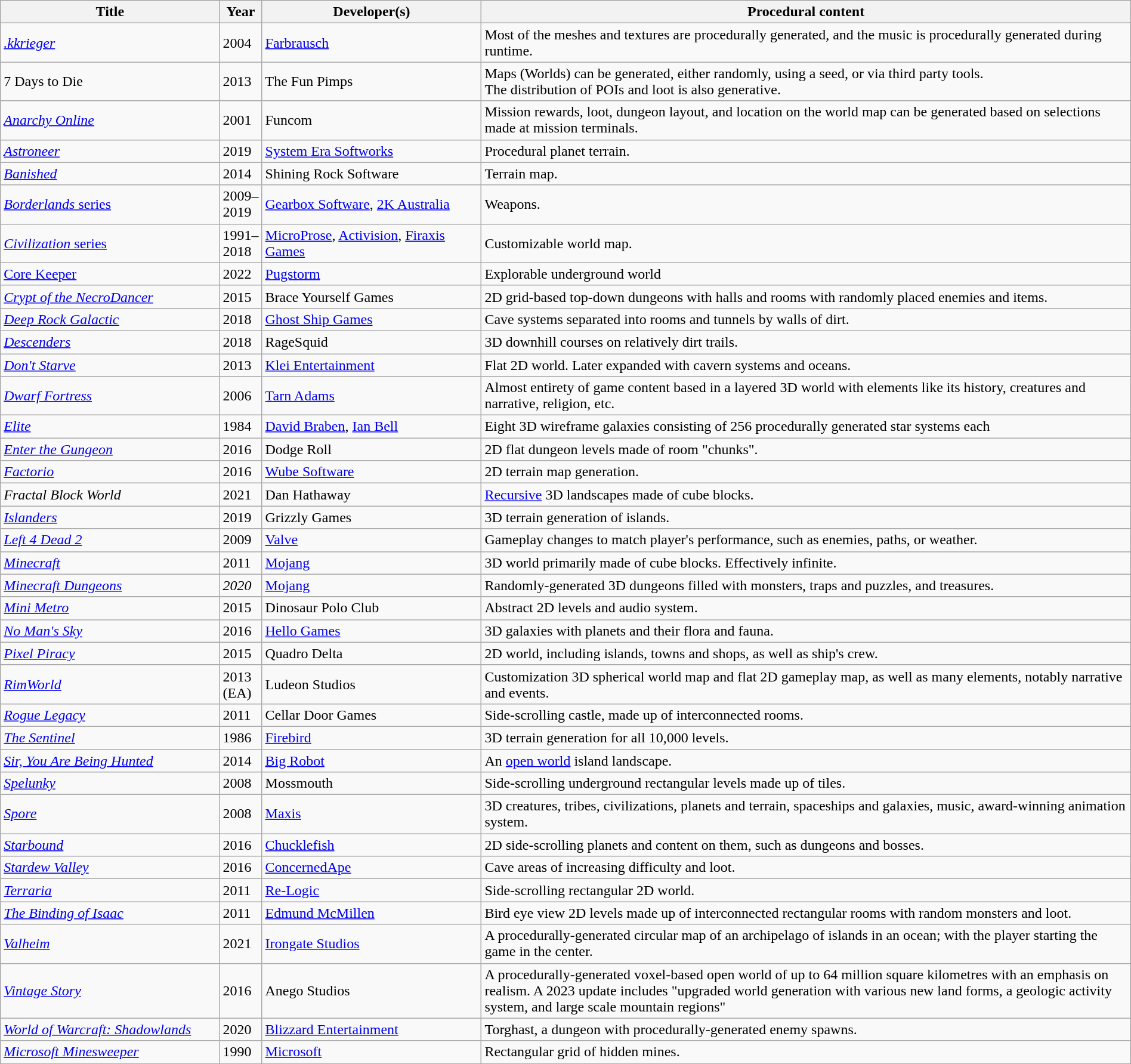<table class="wikitable sortable" style="width:100%">
<tr>
<th width="20%">Title</th>
<th>Year</th>
<th width="20%">Developer(s)</th>
<th width="60%">Procedural content</th>
</tr>
<tr>
<td><em><a href='#'>.kkrieger</a></em></td>
<td>2004</td>
<td><a href='#'>Farbrausch</a></td>
<td>Most of the meshes and textures are procedurally generated, and the music is procedurally generated during runtime.</td>
</tr>
<tr>
<td>7 Days to Die</td>
<td>2013</td>
<td>The Fun Pimps</td>
<td>Maps (Worlds) can be generated, either randomly, using a seed, or via third party tools.<br>The distribution of POIs and loot is also generative.</td>
</tr>
<tr>
<td><em><a href='#'>Anarchy Online</a></em></td>
<td>2001</td>
<td>Funcom</td>
<td>Mission rewards, loot, dungeon layout, and location on the world map can be generated based on selections made at mission terminals.</td>
</tr>
<tr>
<td><em><a href='#'>Astroneer</a></em></td>
<td>2019</td>
<td><a href='#'>System Era Softworks</a></td>
<td>Procedural planet terrain.</td>
</tr>
<tr>
<td><em><a href='#'>Banished</a></em></td>
<td>2014</td>
<td>Shining Rock Software</td>
<td>Terrain map.</td>
</tr>
<tr>
<td><a href='#'><em>Borderlands</em> series</a></td>
<td>2009–2019</td>
<td><a href='#'>Gearbox Software</a>, <a href='#'>2K Australia</a></td>
<td>Weapons.</td>
</tr>
<tr>
<td><a href='#'><em>Civilization</em> series</a></td>
<td>1991–2018</td>
<td><a href='#'>MicroProse</a>, <a href='#'>Activision</a>, <a href='#'>Firaxis Games</a></td>
<td>Customizable world map.</td>
</tr>
<tr>
<td><a href='#'>Core Keeper</a></td>
<td>2022</td>
<td><a href='#'>Pugstorm</a></td>
<td>Explorable underground world</td>
</tr>
<tr>
<td><em><a href='#'>Crypt of the NecroDancer</a></em></td>
<td>2015</td>
<td>Brace Yourself Games</td>
<td>2D grid-based top-down dungeons with halls and rooms with randomly placed enemies and items.</td>
</tr>
<tr>
<td><em><a href='#'>Deep Rock Galactic</a></em></td>
<td>2018</td>
<td><a href='#'>Ghost Ship Games</a></td>
<td>Cave systems separated into rooms and tunnels by walls of dirt.</td>
</tr>
<tr>
<td><em><a href='#'>Descenders</a></em></td>
<td>2018</td>
<td>RageSquid</td>
<td>3D downhill courses on relatively dirt trails.</td>
</tr>
<tr>
<td><em><a href='#'>Don't Starve</a></em></td>
<td>2013</td>
<td><a href='#'>Klei Entertainment</a></td>
<td>Flat 2D world. Later expanded with cavern systems and oceans.</td>
</tr>
<tr>
<td><em><a href='#'>Dwarf Fortress</a></em></td>
<td>2006</td>
<td><a href='#'>Tarn Adams</a></td>
<td>Almost entirety of game content based in a layered 3D world with elements like its history, creatures and narrative, religion, etc.</td>
</tr>
<tr>
<td><a href='#'><em>Elite</em></a></td>
<td>1984</td>
<td><a href='#'>David Braben</a>, <a href='#'>Ian Bell</a></td>
<td>Eight 3D wireframe galaxies consisting of 256 procedurally generated star systems each</td>
</tr>
<tr>
<td><em><a href='#'>Enter the Gungeon</a></em></td>
<td>2016</td>
<td>Dodge Roll</td>
<td>2D flat dungeon levels made of room "chunks".</td>
</tr>
<tr>
<td><em><a href='#'>Factorio</a></em></td>
<td>2016</td>
<td><a href='#'>Wube Software</a></td>
<td>2D terrain map generation.</td>
</tr>
<tr>
<td><em>Fractal Block World</em></td>
<td>2021</td>
<td>Dan Hathaway</td>
<td><a href='#'>Recursive</a> 3D landscapes made of cube blocks.</td>
</tr>
<tr>
<td><em><a href='#'>Islanders</a></em></td>
<td>2019</td>
<td>Grizzly Games</td>
<td>3D terrain generation of islands.</td>
</tr>
<tr>
<td><em><a href='#'>Left 4 Dead 2</a></em></td>
<td>2009</td>
<td><a href='#'>Valve</a></td>
<td>Gameplay changes to match player's performance, such as enemies, paths, or weather.</td>
</tr>
<tr>
<td><em><a href='#'>Minecraft</a></em></td>
<td>2011</td>
<td><a href='#'>Mojang</a></td>
<td>3D world primarily made of cube blocks. Effectively infinite.</td>
</tr>
<tr>
<td><em><a href='#'>Minecraft Dungeons</a></em></td>
<td><em>2020</em></td>
<td><a href='#'>Mojang</a></td>
<td>Randomly-generated 3D dungeons filled with monsters, traps and puzzles, and treasures.</td>
</tr>
<tr>
<td><em><a href='#'>Mini Metro</a></em></td>
<td>2015</td>
<td>Dinosaur Polo Club</td>
<td>Abstract 2D levels and audio system.</td>
</tr>
<tr>
<td><em><a href='#'>No Man's Sky</a></em></td>
<td>2016</td>
<td><a href='#'>Hello Games</a></td>
<td>3D galaxies with planets and their flora and fauna.</td>
</tr>
<tr>
<td><em><a href='#'>Pixel Piracy</a></em></td>
<td>2015</td>
<td>Quadro Delta</td>
<td>2D world, including islands, towns and shops, as well as ship's crew.</td>
</tr>
<tr>
<td><em><a href='#'>RimWorld</a></em></td>
<td>2013 (EA)</td>
<td>Ludeon Studios</td>
<td>Customization 3D spherical world map and flat 2D gameplay map, as well as many elements, notably narrative and events.</td>
</tr>
<tr>
<td><em><a href='#'>Rogue Legacy</a></em></td>
<td>2011</td>
<td>Cellar Door Games</td>
<td>Side-scrolling castle, made up of interconnected rooms.</td>
</tr>
<tr>
<td><em><a href='#'>The Sentinel</a></em></td>
<td>1986</td>
<td><a href='#'>Firebird</a></td>
<td>3D terrain generation for all 10,000 levels.</td>
</tr>
<tr>
<td><em><a href='#'>Sir, You Are Being Hunted</a></em></td>
<td>2014</td>
<td><a href='#'>Big Robot</a></td>
<td>An <a href='#'>open world</a> island landscape.</td>
</tr>
<tr>
<td><em><a href='#'>Spelunky</a></em></td>
<td>2008</td>
<td>Mossmouth</td>
<td>Side-scrolling underground rectangular levels made up of tiles.</td>
</tr>
<tr>
<td><em><a href='#'>Spore</a></em></td>
<td>2008</td>
<td><a href='#'>Maxis</a></td>
<td>3D creatures, tribes, civilizations, planets and terrain, spaceships and galaxies, music, award-winning animation system.</td>
</tr>
<tr>
<td><em><a href='#'>Starbound</a></em></td>
<td>2016</td>
<td><a href='#'>Chucklefish</a></td>
<td>2D side-scrolling planets and content on them, such as dungeons and bosses.</td>
</tr>
<tr>
<td><em><a href='#'>Stardew Valley</a></em></td>
<td>2016</td>
<td><a href='#'>ConcernedApe</a></td>
<td>Cave areas of increasing difficulty and loot.</td>
</tr>
<tr>
<td><em><a href='#'>Terraria</a></em></td>
<td>2011</td>
<td><a href='#'>Re-Logic</a></td>
<td>Side-scrolling rectangular 2D world.</td>
</tr>
<tr>
<td><em><a href='#'>The Binding of Isaac</a></em></td>
<td>2011</td>
<td><a href='#'>Edmund McMillen</a></td>
<td>Bird eye view 2D levels made up of interconnected rectangular rooms with random monsters and loot.</td>
</tr>
<tr>
<td><em><a href='#'>Valheim</a></em></td>
<td>2021</td>
<td><a href='#'>Irongate Studios</a></td>
<td>A procedurally-generated circular map of an archipelago of islands in an ocean; with the player starting the game in the center.</td>
</tr>
<tr>
<td><em><a href='#'>Vintage Story</a></em></td>
<td>2016</td>
<td>Anego Studios</td>
<td>A procedurally-generated voxel-based open world of up to 64 million square kilometres with an emphasis on realism.  A 2023 update includes "upgraded world generation with various new land forms, a geologic activity system, and large scale mountain regions"</td>
</tr>
<tr>
<td><em><a href='#'>World of Warcraft: Shadowlands</a></em></td>
<td>2020</td>
<td><a href='#'>Blizzard Entertainment</a></td>
<td>Torghast, a dungeon with procedurally-generated enemy spawns.</td>
</tr>
<tr>
<td><em><a href='#'>Microsoft Minesweeper</a></em></td>
<td>1990</td>
<td><a href='#'>Microsoft</a></td>
<td>Rectangular grid of hidden mines.</td>
</tr>
</table>
